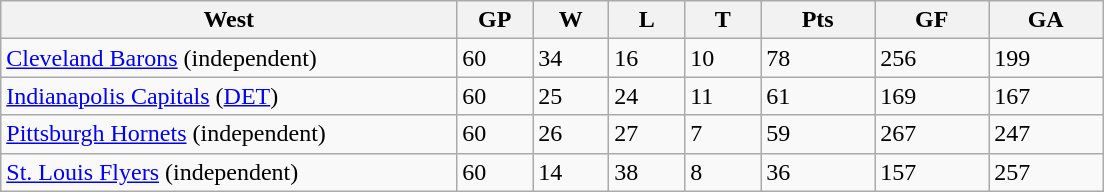<table class="wikitable">
<tr>
<th bgcolor="#DDDDFF" width="30%">West</th>
<th bgcolor="#DDDDFF" width="5%">GP</th>
<th bgcolor="#DDDDFF" width="5%">W</th>
<th bgcolor="#DDDDFF" width="5%">L</th>
<th bgcolor="#DDDDFF" width="5%">T</th>
<th bgcolor="#DDDDFF" width="7.5%">Pts</th>
<th bgcolor="#DDDDFF" width="7.5%">GF</th>
<th bgcolor="#DDDDFF" width="7.5%">GA</th>
</tr>
<tr>
<td><a href='#'>Cleveland Barons</a> (independent)</td>
<td>60</td>
<td>34</td>
<td>16</td>
<td>10</td>
<td>78</td>
<td>256</td>
<td>199</td>
</tr>
<tr>
<td><a href='#'>Indianapolis Capitals</a> (<a href='#'>DET</a>)</td>
<td>60</td>
<td>25</td>
<td>24</td>
<td>11</td>
<td>61</td>
<td>169</td>
<td>167</td>
</tr>
<tr>
<td><a href='#'>Pittsburgh Hornets</a> (independent)</td>
<td>60</td>
<td>26</td>
<td>27</td>
<td>7</td>
<td>59</td>
<td>267</td>
<td>247</td>
</tr>
<tr>
<td><a href='#'>St. Louis Flyers</a> (independent)</td>
<td>60</td>
<td>14</td>
<td>38</td>
<td>8</td>
<td>36</td>
<td>157</td>
<td>257</td>
</tr>
</table>
